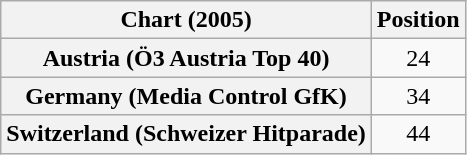<table class="wikitable sortable plainrowheaders" style="text-align:center">
<tr>
<th>Chart (2005)</th>
<th>Position</th>
</tr>
<tr>
<th scope="row">Austria (Ö3 Austria Top 40)</th>
<td>24</td>
</tr>
<tr>
<th scope="row">Germany (Media Control GfK)</th>
<td>34</td>
</tr>
<tr>
<th scope="row">Switzerland (Schweizer Hitparade)</th>
<td>44</td>
</tr>
</table>
